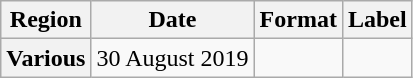<table class="wikitable plainrowheaders">
<tr>
<th>Region</th>
<th>Date</th>
<th>Format</th>
<th>Label</th>
</tr>
<tr>
<th scope="row">Various</th>
<td>30 August 2019</td>
<td></td>
<td></td>
</tr>
</table>
